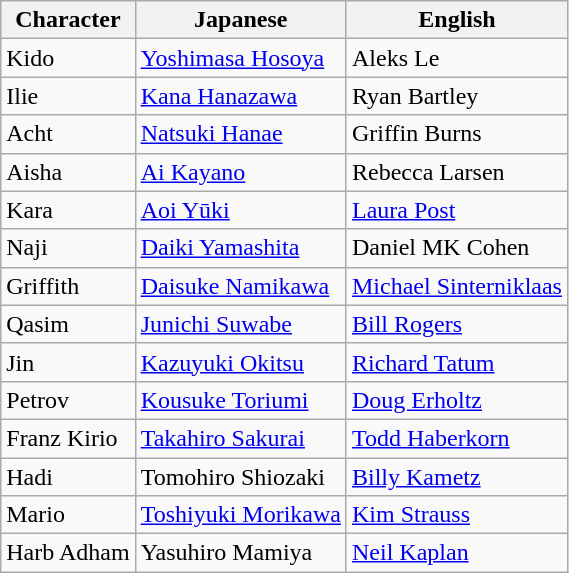<table class="wikitable">
<tr>
<th>Character</th>
<th>Japanese</th>
<th>English</th>
</tr>
<tr>
<td>Kido</td>
<td><a href='#'>Yoshimasa Hosoya</a></td>
<td>Aleks Le</td>
</tr>
<tr>
<td>Ilie</td>
<td><a href='#'>Kana Hanazawa</a></td>
<td>Ryan Bartley</td>
</tr>
<tr>
<td>Acht</td>
<td><a href='#'>Natsuki Hanae</a></td>
<td>Griffin Burns</td>
</tr>
<tr>
<td>Aisha</td>
<td><a href='#'>Ai Kayano</a></td>
<td>Rebecca Larsen</td>
</tr>
<tr>
<td>Kara</td>
<td><a href='#'>Aoi Yūki</a></td>
<td><a href='#'>Laura Post</a></td>
</tr>
<tr>
<td>Naji</td>
<td><a href='#'>Daiki Yamashita</a></td>
<td>Daniel MK Cohen</td>
</tr>
<tr>
<td>Griffith</td>
<td><a href='#'>Daisuke Namikawa</a></td>
<td><a href='#'>Michael Sinterniklaas</a></td>
</tr>
<tr>
<td>Qasim</td>
<td><a href='#'>Junichi Suwabe</a></td>
<td><a href='#'>Bill Rogers</a></td>
</tr>
<tr>
<td>Jin</td>
<td><a href='#'>Kazuyuki Okitsu</a></td>
<td><a href='#'>Richard Tatum</a></td>
</tr>
<tr>
<td>Petrov</td>
<td><a href='#'>Kousuke Toriumi</a></td>
<td><a href='#'>Doug Erholtz</a></td>
</tr>
<tr>
<td>Franz Kirio</td>
<td><a href='#'>Takahiro Sakurai</a></td>
<td><a href='#'>Todd Haberkorn</a></td>
</tr>
<tr>
<td>Hadi</td>
<td>Tomohiro Shiozaki</td>
<td><a href='#'>Billy Kametz</a></td>
</tr>
<tr>
<td>Mario</td>
<td><a href='#'>Toshiyuki Morikawa</a></td>
<td><a href='#'>Kim Strauss</a></td>
</tr>
<tr>
<td>Harb Adham</td>
<td>Yasuhiro Mamiya</td>
<td><a href='#'>Neil Kaplan</a></td>
</tr>
</table>
